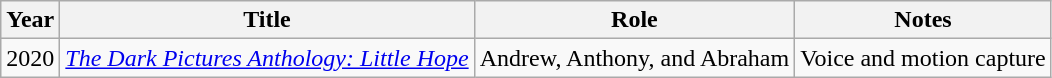<table class="wikitable">
<tr>
<th>Year</th>
<th>Title</th>
<th>Role</th>
<th>Notes</th>
</tr>
<tr>
<td>2020</td>
<td><em><a href='#'>The Dark Pictures Anthology: Little Hope</a></em></td>
<td>Andrew, Anthony, and Abraham</td>
<td>Voice and motion capture</td>
</tr>
</table>
